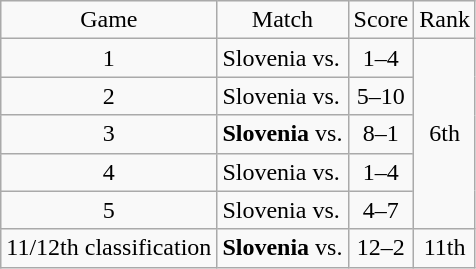<table class="wikitable">
<tr>
<td style="text-align:center;">Game</td>
<td style="text-align:center;">Match</td>
<td style="text-align:center;">Score</td>
<td style="text-align:center;">Rank</td>
</tr>
<tr>
<td style="text-align:center;">1</td>
<td>Slovenia vs. <strong></strong></td>
<td style="text-align:center;">1–4</td>
<td rowspan="5" style="text-align:center;">6th</td>
</tr>
<tr>
<td style="text-align:center;">2</td>
<td>Slovenia vs. <strong></strong></td>
<td style="text-align:center;">5–10</td>
</tr>
<tr>
<td style="text-align:center;">3</td>
<td><strong>Slovenia</strong> vs. </td>
<td style="text-align:center;">8–1</td>
</tr>
<tr>
<td style="text-align:center;">4</td>
<td>Slovenia vs. <strong></strong></td>
<td style="text-align:center;">1–4</td>
</tr>
<tr>
<td style="text-align:center;">5</td>
<td>Slovenia vs. <strong></strong></td>
<td style="text-align:center;">4–7</td>
</tr>
<tr>
<td style="text-align:center;">11/12th classification</td>
<td><strong>Slovenia</strong> vs. </td>
<td style="text-align:center;">12–2</td>
<td style="text-align:center;">11th</td>
</tr>
</table>
